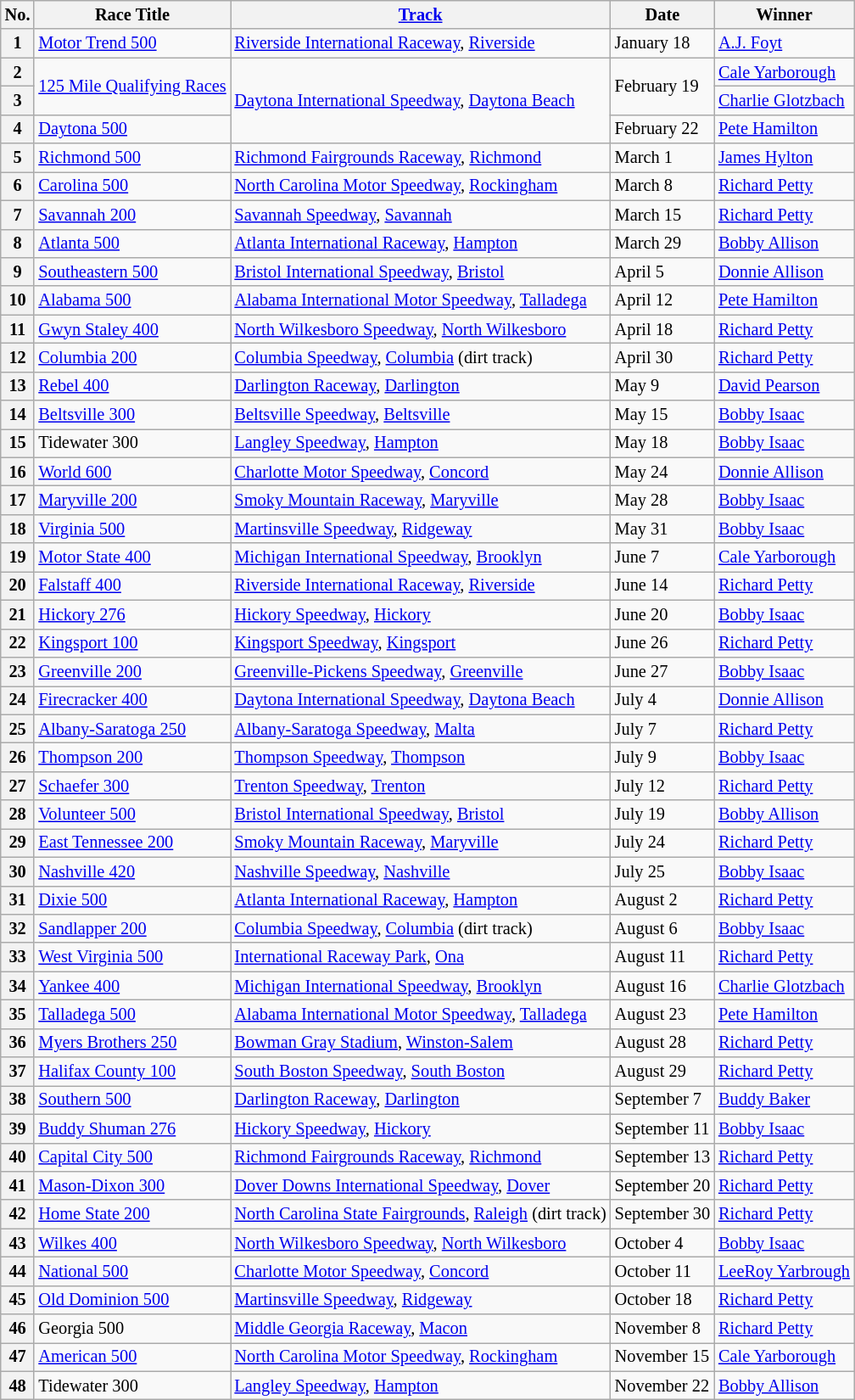<table class="wikitable" style="font-size:85%;">
<tr>
<th>No.</th>
<th>Race Title</th>
<th><a href='#'>Track</a></th>
<th>Date</th>
<th>Winner</th>
</tr>
<tr>
<th>1</th>
<td><a href='#'>Motor Trend 500</a></td>
<td><a href='#'>Riverside International Raceway</a>, <a href='#'>Riverside</a></td>
<td>January 18</td>
<td><a href='#'>A.J. Foyt</a></td>
</tr>
<tr>
<th>2</th>
<td rowspan=2><a href='#'>125 Mile Qualifying Races</a></td>
<td rowspan=3><a href='#'>Daytona International Speedway</a>, <a href='#'>Daytona Beach</a></td>
<td rowspan=2>February 19</td>
<td><a href='#'>Cale Yarborough</a></td>
</tr>
<tr>
<th>3</th>
<td><a href='#'>Charlie Glotzbach</a></td>
</tr>
<tr>
<th>4</th>
<td><a href='#'>Daytona 500</a></td>
<td>February 22</td>
<td><a href='#'>Pete Hamilton</a></td>
</tr>
<tr>
<th>5</th>
<td><a href='#'>Richmond 500</a></td>
<td><a href='#'>Richmond Fairgrounds Raceway</a>, <a href='#'>Richmond</a></td>
<td>March 1</td>
<td><a href='#'>James Hylton</a></td>
</tr>
<tr>
<th>6</th>
<td><a href='#'>Carolina 500</a></td>
<td><a href='#'>North Carolina Motor Speedway</a>, <a href='#'>Rockingham</a></td>
<td>March 8</td>
<td><a href='#'>Richard Petty</a></td>
</tr>
<tr>
<th>7</th>
<td><a href='#'>Savannah 200</a></td>
<td><a href='#'>Savannah Speedway</a>, <a href='#'>Savannah</a></td>
<td>March 15</td>
<td><a href='#'>Richard Petty</a></td>
</tr>
<tr>
<th>8</th>
<td><a href='#'>Atlanta 500</a></td>
<td><a href='#'>Atlanta International Raceway</a>, <a href='#'>Hampton</a></td>
<td>March 29</td>
<td><a href='#'>Bobby Allison</a></td>
</tr>
<tr>
<th>9</th>
<td><a href='#'>Southeastern 500</a></td>
<td><a href='#'>Bristol International Speedway</a>, <a href='#'>Bristol</a></td>
<td>April 5</td>
<td><a href='#'>Donnie Allison</a></td>
</tr>
<tr>
<th>10</th>
<td><a href='#'>Alabama 500</a></td>
<td><a href='#'>Alabama International Motor Speedway</a>, <a href='#'>Talladega</a></td>
<td>April 12</td>
<td><a href='#'>Pete Hamilton</a></td>
</tr>
<tr>
<th>11</th>
<td><a href='#'>Gwyn Staley 400</a></td>
<td><a href='#'>North Wilkesboro Speedway</a>, <a href='#'>North Wilkesboro</a></td>
<td>April 18</td>
<td><a href='#'>Richard Petty</a></td>
</tr>
<tr>
<th>12</th>
<td><a href='#'>Columbia 200</a></td>
<td><a href='#'>Columbia Speedway</a>, <a href='#'>Columbia</a> (dirt track)</td>
<td>April 30</td>
<td><a href='#'>Richard Petty</a></td>
</tr>
<tr>
<th>13</th>
<td><a href='#'>Rebel 400</a></td>
<td><a href='#'>Darlington Raceway</a>, <a href='#'>Darlington</a></td>
<td>May 9</td>
<td><a href='#'>David Pearson</a></td>
</tr>
<tr>
<th>14</th>
<td><a href='#'>Beltsville 300</a></td>
<td><a href='#'>Beltsville Speedway</a>, <a href='#'>Beltsville</a></td>
<td>May 15</td>
<td><a href='#'>Bobby Isaac</a></td>
</tr>
<tr>
<th>15</th>
<td>Tidewater 300</td>
<td><a href='#'>Langley Speedway</a>, <a href='#'>Hampton</a></td>
<td>May 18</td>
<td><a href='#'>Bobby Isaac</a></td>
</tr>
<tr>
<th>16</th>
<td><a href='#'>World 600</a></td>
<td><a href='#'>Charlotte Motor Speedway</a>, <a href='#'>Concord</a></td>
<td>May 24</td>
<td><a href='#'>Donnie Allison</a></td>
</tr>
<tr>
<th>17</th>
<td><a href='#'>Maryville 200</a></td>
<td><a href='#'>Smoky Mountain Raceway</a>, <a href='#'>Maryville</a></td>
<td>May 28</td>
<td><a href='#'>Bobby Isaac</a></td>
</tr>
<tr>
<th>18</th>
<td><a href='#'>Virginia 500</a></td>
<td><a href='#'>Martinsville Speedway</a>, <a href='#'>Ridgeway</a></td>
<td>May 31</td>
<td><a href='#'>Bobby Isaac</a></td>
</tr>
<tr>
<th>19</th>
<td><a href='#'>Motor State 400</a></td>
<td><a href='#'>Michigan International Speedway</a>, <a href='#'>Brooklyn</a></td>
<td>June 7</td>
<td><a href='#'>Cale Yarborough</a></td>
</tr>
<tr>
<th>20</th>
<td><a href='#'>Falstaff 400</a></td>
<td><a href='#'>Riverside International Raceway</a>, <a href='#'>Riverside</a></td>
<td>June 14</td>
<td><a href='#'>Richard Petty</a></td>
</tr>
<tr>
<th>21</th>
<td><a href='#'>Hickory 276</a></td>
<td><a href='#'>Hickory Speedway</a>, <a href='#'>Hickory</a></td>
<td>June 20</td>
<td><a href='#'>Bobby Isaac</a></td>
</tr>
<tr>
<th>22</th>
<td><a href='#'>Kingsport 100</a></td>
<td><a href='#'>Kingsport Speedway</a>, <a href='#'>Kingsport</a></td>
<td>June 26</td>
<td><a href='#'>Richard Petty</a></td>
</tr>
<tr>
<th>23</th>
<td><a href='#'>Greenville 200</a></td>
<td><a href='#'>Greenville-Pickens Speedway</a>, <a href='#'>Greenville</a></td>
<td>June 27</td>
<td><a href='#'>Bobby Isaac</a></td>
</tr>
<tr>
<th>24</th>
<td><a href='#'>Firecracker 400</a></td>
<td><a href='#'>Daytona International Speedway</a>, <a href='#'>Daytona Beach</a></td>
<td>July 4</td>
<td><a href='#'>Donnie Allison</a></td>
</tr>
<tr>
<th>25</th>
<td><a href='#'>Albany-Saratoga 250</a></td>
<td><a href='#'>Albany-Saratoga Speedway</a>, <a href='#'>Malta</a></td>
<td>July 7</td>
<td><a href='#'>Richard Petty</a></td>
</tr>
<tr>
<th>26</th>
<td><a href='#'>Thompson 200</a></td>
<td><a href='#'>Thompson Speedway</a>, <a href='#'>Thompson</a></td>
<td>July 9</td>
<td><a href='#'>Bobby Isaac</a></td>
</tr>
<tr>
<th>27</th>
<td><a href='#'>Schaefer 300</a></td>
<td><a href='#'>Trenton Speedway</a>, <a href='#'>Trenton</a></td>
<td>July 12</td>
<td><a href='#'>Richard Petty</a></td>
</tr>
<tr>
<th>28</th>
<td><a href='#'>Volunteer 500</a></td>
<td><a href='#'>Bristol International Speedway</a>, <a href='#'>Bristol</a></td>
<td>July 19</td>
<td><a href='#'>Bobby Allison</a></td>
</tr>
<tr>
<th>29</th>
<td><a href='#'>East Tennessee 200</a></td>
<td><a href='#'>Smoky Mountain Raceway</a>, <a href='#'>Maryville</a></td>
<td>July 24</td>
<td><a href='#'>Richard Petty</a></td>
</tr>
<tr>
<th>30</th>
<td><a href='#'>Nashville 420</a></td>
<td><a href='#'>Nashville Speedway</a>, <a href='#'>Nashville</a></td>
<td>July 25</td>
<td><a href='#'>Bobby Isaac</a></td>
</tr>
<tr>
<th>31</th>
<td><a href='#'>Dixie 500</a></td>
<td><a href='#'>Atlanta International Raceway</a>, <a href='#'>Hampton</a></td>
<td>August 2</td>
<td><a href='#'>Richard Petty</a></td>
</tr>
<tr>
<th>32</th>
<td><a href='#'>Sandlapper 200</a></td>
<td><a href='#'>Columbia Speedway</a>, <a href='#'>Columbia</a> (dirt track)</td>
<td>August 6</td>
<td><a href='#'>Bobby Isaac</a></td>
</tr>
<tr>
<th>33</th>
<td><a href='#'>West Virginia 500</a></td>
<td><a href='#'>International Raceway Park</a>, <a href='#'>Ona</a></td>
<td>August 11</td>
<td><a href='#'>Richard Petty</a></td>
</tr>
<tr>
<th>34</th>
<td><a href='#'>Yankee 400</a></td>
<td><a href='#'>Michigan International Speedway</a>, <a href='#'>Brooklyn</a></td>
<td>August 16</td>
<td><a href='#'>Charlie Glotzbach</a></td>
</tr>
<tr>
<th>35</th>
<td><a href='#'>Talladega 500</a></td>
<td><a href='#'>Alabama International Motor Speedway</a>, <a href='#'>Talladega</a></td>
<td>August 23</td>
<td><a href='#'>Pete Hamilton</a></td>
</tr>
<tr>
<th>36</th>
<td><a href='#'>Myers Brothers 250</a></td>
<td><a href='#'>Bowman Gray Stadium</a>, <a href='#'>Winston-Salem</a></td>
<td>August 28</td>
<td><a href='#'>Richard Petty</a></td>
</tr>
<tr>
<th>37</th>
<td><a href='#'>Halifax County 100</a></td>
<td><a href='#'>South Boston Speedway</a>, <a href='#'>South Boston</a></td>
<td>August 29</td>
<td><a href='#'>Richard Petty</a></td>
</tr>
<tr>
<th>38</th>
<td><a href='#'>Southern 500</a></td>
<td><a href='#'>Darlington Raceway</a>, <a href='#'>Darlington</a></td>
<td>September 7</td>
<td><a href='#'>Buddy Baker</a></td>
</tr>
<tr>
<th>39</th>
<td><a href='#'>Buddy Shuman 276</a></td>
<td><a href='#'>Hickory Speedway</a>, <a href='#'>Hickory</a></td>
<td>September 11</td>
<td><a href='#'>Bobby Isaac</a></td>
</tr>
<tr>
<th>40</th>
<td><a href='#'>Capital City 500</a></td>
<td><a href='#'>Richmond Fairgrounds Raceway</a>, <a href='#'>Richmond</a></td>
<td>September 13</td>
<td><a href='#'>Richard Petty</a></td>
</tr>
<tr>
<th>41</th>
<td><a href='#'>Mason-Dixon 300</a></td>
<td><a href='#'>Dover Downs International Speedway</a>, <a href='#'>Dover</a></td>
<td>September 20</td>
<td><a href='#'>Richard Petty</a></td>
</tr>
<tr>
<th>42</th>
<td><a href='#'>Home State 200</a></td>
<td><a href='#'>North Carolina State Fairgrounds</a>, <a href='#'>Raleigh</a> (dirt track)</td>
<td>September 30</td>
<td><a href='#'>Richard Petty</a></td>
</tr>
<tr>
<th>43</th>
<td><a href='#'>Wilkes 400</a></td>
<td><a href='#'>North Wilkesboro Speedway</a>, <a href='#'>North Wilkesboro</a></td>
<td>October 4</td>
<td><a href='#'>Bobby Isaac</a></td>
</tr>
<tr>
<th>44</th>
<td><a href='#'>National 500</a></td>
<td><a href='#'>Charlotte Motor Speedway</a>, <a href='#'>Concord</a></td>
<td>October 11</td>
<td><a href='#'>LeeRoy Yarbrough</a></td>
</tr>
<tr>
<th>45</th>
<td><a href='#'>Old Dominion 500</a></td>
<td><a href='#'>Martinsville Speedway</a>, <a href='#'>Ridgeway</a></td>
<td>October 18</td>
<td><a href='#'>Richard Petty</a></td>
</tr>
<tr>
<th>46</th>
<td>Georgia 500</td>
<td><a href='#'>Middle Georgia Raceway</a>, <a href='#'>Macon</a></td>
<td>November 8</td>
<td><a href='#'>Richard Petty</a></td>
</tr>
<tr>
<th>47</th>
<td><a href='#'>American 500</a></td>
<td><a href='#'>North Carolina Motor Speedway</a>, <a href='#'>Rockingham</a></td>
<td>November 15</td>
<td><a href='#'>Cale Yarborough</a></td>
</tr>
<tr>
<th>48</th>
<td>Tidewater 300</td>
<td><a href='#'>Langley Speedway</a>, <a href='#'>Hampton</a></td>
<td>November 22</td>
<td><a href='#'>Bobby Allison</a></td>
</tr>
</table>
